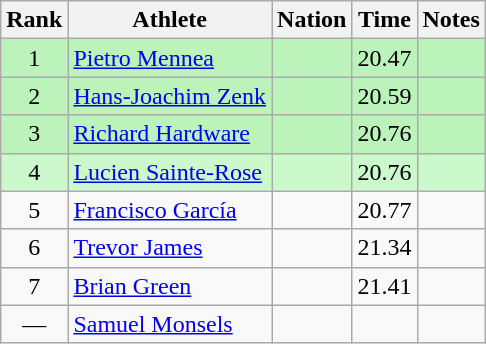<table class="wikitable sortable" style="text-align:center">
<tr>
<th>Rank</th>
<th>Athlete</th>
<th>Nation</th>
<th>Time</th>
<th>Notes</th>
</tr>
<tr bgcolor=bbf3bb>
<td>1</td>
<td align=left><a href='#'>Pietro Mennea</a></td>
<td align=left></td>
<td>20.47</td>
<td></td>
</tr>
<tr bgcolor=bbf3bb>
<td>2</td>
<td align=left><a href='#'>Hans-Joachim Zenk</a></td>
<td align=left></td>
<td>20.59</td>
<td></td>
</tr>
<tr bgcolor=bbf3bb>
<td>3</td>
<td align=left><a href='#'>Richard Hardware</a></td>
<td align=left></td>
<td>20.76</td>
<td></td>
</tr>
<tr bgcolor=ccf9cc>
<td>4</td>
<td align=left><a href='#'>Lucien Sainte-Rose</a></td>
<td align=left></td>
<td>20.76</td>
<td></td>
</tr>
<tr>
<td>5</td>
<td align=left><a href='#'>Francisco García</a></td>
<td align=left></td>
<td>20.77</td>
<td></td>
</tr>
<tr>
<td>6</td>
<td align=left><a href='#'>Trevor James</a></td>
<td align=left></td>
<td>21.34</td>
<td></td>
</tr>
<tr>
<td>7</td>
<td align=left><a href='#'>Brian Green</a></td>
<td align=left></td>
<td>21.41</td>
<td></td>
</tr>
<tr>
<td data-sort-value=8>—</td>
<td align=left><a href='#'>Samuel Monsels</a></td>
<td align=left></td>
<td data-sort-value=99.99></td>
<td></td>
</tr>
</table>
